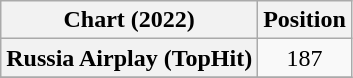<table class="wikitable plainrowheaders" style="text-align:center">
<tr>
<th scope="col">Chart (2022)</th>
<th scope="col">Position</th>
</tr>
<tr>
<th scope="row">Russia Airplay (TopHit)</th>
<td>187</td>
</tr>
<tr>
</tr>
</table>
